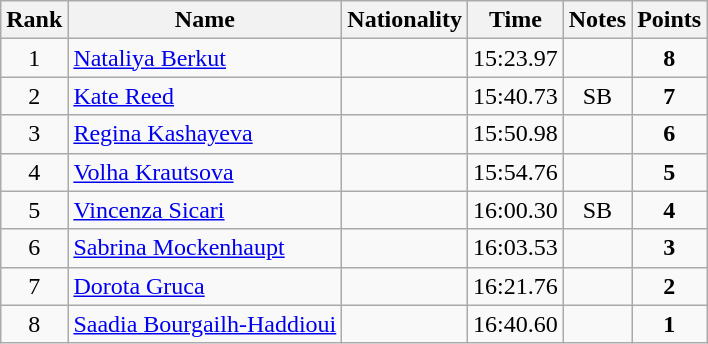<table class="wikitable sortable" style="text-align:center">
<tr>
<th>Rank</th>
<th>Name</th>
<th>Nationality</th>
<th>Time</th>
<th>Notes</th>
<th>Points</th>
</tr>
<tr>
<td>1</td>
<td align=left><a href='#'>Nataliya Berkut</a></td>
<td align=left></td>
<td>15:23.97</td>
<td></td>
<td><strong>8</strong></td>
</tr>
<tr>
<td>2</td>
<td align=left><a href='#'>Kate Reed</a></td>
<td align=left></td>
<td>15:40.73</td>
<td>SB</td>
<td><strong>7</strong></td>
</tr>
<tr>
<td>3</td>
<td align=left><a href='#'>Regina Kashayeva</a></td>
<td align=left></td>
<td>15:50.98</td>
<td></td>
<td><strong>6</strong></td>
</tr>
<tr>
<td>4</td>
<td align=left><a href='#'>Volha Krautsova</a></td>
<td align=left></td>
<td>15:54.76</td>
<td></td>
<td><strong>5</strong></td>
</tr>
<tr>
<td>5</td>
<td align=left><a href='#'>Vincenza Sicari</a></td>
<td align=left></td>
<td>16:00.30</td>
<td>SB</td>
<td><strong>4</strong></td>
</tr>
<tr>
<td>6</td>
<td align=left><a href='#'>Sabrina Mockenhaupt</a></td>
<td align=left></td>
<td>16:03.53</td>
<td></td>
<td><strong>3</strong></td>
</tr>
<tr>
<td>7</td>
<td align=left><a href='#'>Dorota Gruca</a></td>
<td align=left></td>
<td>16:21.76</td>
<td></td>
<td><strong>2</strong></td>
</tr>
<tr>
<td>8</td>
<td align=left><a href='#'>Saadia Bourgailh-Haddioui</a></td>
<td align=left></td>
<td>16:40.60</td>
<td></td>
<td><strong>1</strong></td>
</tr>
</table>
